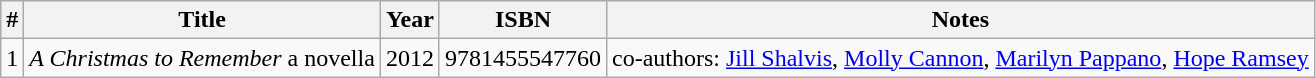<table class="wikitable">
<tr>
<th>#</th>
<th>Title</th>
<th>Year</th>
<th>ISBN</th>
<th>Notes</th>
</tr>
<tr>
<td>1</td>
<td><em>A Christmas to Remember</em> a novella</td>
<td>2012</td>
<td>9781455547760</td>
<td>co-authors: <a href='#'>Jill Shalvis</a>, <a href='#'>Molly Cannon</a>, <a href='#'>Marilyn Pappano</a>, <a href='#'>Hope Ramsey</a></td>
</tr>
</table>
